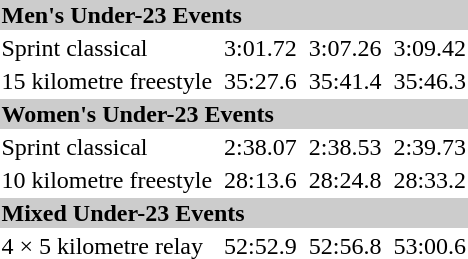<table>
<tr style="background:#ccc;">
<td colspan=7><strong>Men's Under-23 Events</strong></td>
</tr>
<tr>
<td>Sprint classical</td>
<td></td>
<td>3:01.72</td>
<td></td>
<td>3:07.26</td>
<td></td>
<td>3:09.42</td>
</tr>
<tr>
<td>15 kilometre freestyle</td>
<td></td>
<td>35:27.6</td>
<td></td>
<td>35:41.4</td>
<td></td>
<td>35:46.3</td>
</tr>
<tr style="background:#ccc;">
<td colspan=7><strong>Women's Under-23 Events</strong></td>
</tr>
<tr>
<td>Sprint classical</td>
<td></td>
<td>2:38.07</td>
<td></td>
<td>2:38.53</td>
<td></td>
<td>2:39.73</td>
</tr>
<tr>
<td>10 kilometre freestyle</td>
<td></td>
<td>28:13.6</td>
<td></td>
<td>28:24.8</td>
<td></td>
<td>28:33.2</td>
</tr>
<tr style="background:#ccc;">
<td colspan=7><strong>Mixed Under-23 Events</strong></td>
</tr>
<tr>
<td>4 × 5 kilometre relay</td>
<td></td>
<td>52:52.9</td>
<td></td>
<td>52:56.8</td>
<td></td>
<td>53:00.6</td>
</tr>
</table>
